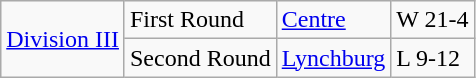<table class="wikitable">
<tr>
<td rowspan="2"><a href='#'>Division III</a></td>
<td>First Round</td>
<td><a href='#'>Centre</a></td>
<td>W 21-4</td>
</tr>
<tr>
<td>Second Round</td>
<td><a href='#'>Lynchburg</a></td>
<td>L 9-12</td>
</tr>
</table>
